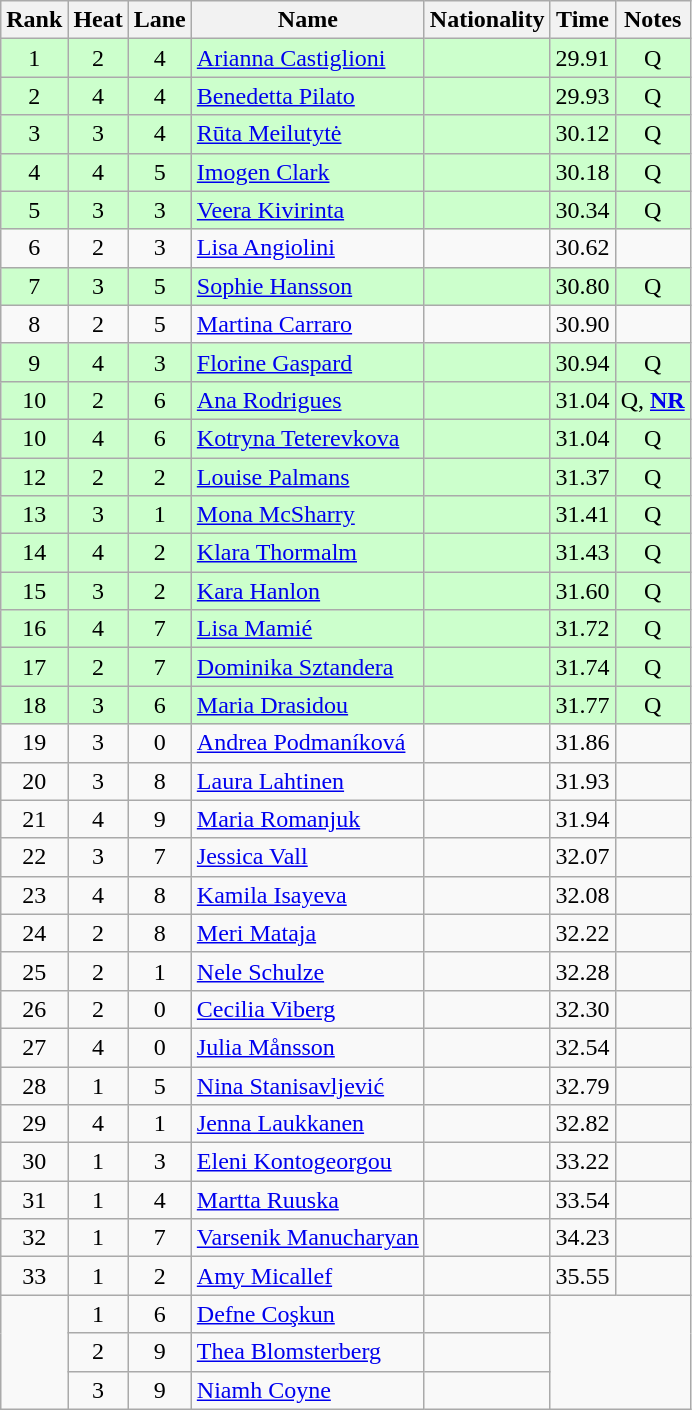<table class="wikitable sortable" style="text-align:center">
<tr>
<th>Rank</th>
<th>Heat</th>
<th>Lane</th>
<th>Name</th>
<th>Nationality</th>
<th>Time</th>
<th>Notes</th>
</tr>
<tr bgcolor=ccffcc>
<td>1</td>
<td>2</td>
<td>4</td>
<td align=left><a href='#'>Arianna Castiglioni</a></td>
<td align=left></td>
<td>29.91</td>
<td>Q</td>
</tr>
<tr bgcolor=ccffcc>
<td>2</td>
<td>4</td>
<td>4</td>
<td align=left><a href='#'>Benedetta Pilato</a></td>
<td align=left></td>
<td>29.93</td>
<td>Q</td>
</tr>
<tr bgcolor=ccffcc>
<td>3</td>
<td>3</td>
<td>4</td>
<td align=left><a href='#'>Rūta Meilutytė</a></td>
<td align=left></td>
<td>30.12</td>
<td>Q</td>
</tr>
<tr bgcolor=ccffcc>
<td>4</td>
<td>4</td>
<td>5</td>
<td align=left><a href='#'>Imogen Clark</a></td>
<td align=left></td>
<td>30.18</td>
<td>Q</td>
</tr>
<tr bgcolor=ccffcc>
<td>5</td>
<td>3</td>
<td>3</td>
<td align=left><a href='#'>Veera Kivirinta</a></td>
<td align=left></td>
<td>30.34</td>
<td>Q</td>
</tr>
<tr>
<td>6</td>
<td>2</td>
<td>3</td>
<td align=left><a href='#'>Lisa Angiolini</a></td>
<td align=left></td>
<td>30.62</td>
<td></td>
</tr>
<tr bgcolor=ccffcc>
<td>7</td>
<td>3</td>
<td>5</td>
<td align=left><a href='#'>Sophie Hansson</a></td>
<td align=left></td>
<td>30.80</td>
<td>Q</td>
</tr>
<tr>
<td>8</td>
<td>2</td>
<td>5</td>
<td align=left><a href='#'>Martina Carraro</a></td>
<td align=left></td>
<td>30.90</td>
<td></td>
</tr>
<tr bgcolor=ccffcc>
<td>9</td>
<td>4</td>
<td>3</td>
<td align=left><a href='#'>Florine Gaspard</a></td>
<td align=left></td>
<td>30.94</td>
<td>Q</td>
</tr>
<tr bgcolor=ccffcc>
<td>10</td>
<td>2</td>
<td>6</td>
<td align=left><a href='#'>Ana Rodrigues</a></td>
<td align=left></td>
<td>31.04</td>
<td>Q, <strong><a href='#'>NR</a></strong></td>
</tr>
<tr bgcolor=ccffcc>
<td>10</td>
<td>4</td>
<td>6</td>
<td align=left><a href='#'>Kotryna Teterevkova</a></td>
<td align=left></td>
<td>31.04</td>
<td>Q</td>
</tr>
<tr bgcolor=ccffcc>
<td>12</td>
<td>2</td>
<td>2</td>
<td align=left><a href='#'>Louise Palmans</a></td>
<td align=left></td>
<td>31.37</td>
<td>Q</td>
</tr>
<tr bgcolor=ccffcc>
<td>13</td>
<td>3</td>
<td>1</td>
<td align=left><a href='#'>Mona McSharry</a></td>
<td align=left></td>
<td>31.41</td>
<td>Q</td>
</tr>
<tr bgcolor=ccffcc>
<td>14</td>
<td>4</td>
<td>2</td>
<td align=left><a href='#'>Klara Thormalm</a></td>
<td align=left></td>
<td>31.43</td>
<td>Q</td>
</tr>
<tr bgcolor=ccffcc>
<td>15</td>
<td>3</td>
<td>2</td>
<td align=left><a href='#'>Kara Hanlon</a></td>
<td align=left></td>
<td>31.60</td>
<td>Q</td>
</tr>
<tr bgcolor=ccffcc>
<td>16</td>
<td>4</td>
<td>7</td>
<td align=left><a href='#'>Lisa Mamié</a></td>
<td align=left></td>
<td>31.72</td>
<td>Q</td>
</tr>
<tr bgcolor=ccffcc>
<td>17</td>
<td>2</td>
<td>7</td>
<td align=left><a href='#'>Dominika Sztandera</a></td>
<td align=left></td>
<td>31.74</td>
<td>Q</td>
</tr>
<tr bgcolor=ccffcc>
<td>18</td>
<td>3</td>
<td>6</td>
<td align=left><a href='#'>Maria Drasidou</a></td>
<td align=left></td>
<td>31.77</td>
<td>Q</td>
</tr>
<tr>
<td>19</td>
<td>3</td>
<td>0</td>
<td align=left><a href='#'>Andrea Podmaníková</a></td>
<td align=left></td>
<td>31.86</td>
<td></td>
</tr>
<tr>
<td>20</td>
<td>3</td>
<td>8</td>
<td align=left><a href='#'>Laura Lahtinen</a></td>
<td align=left></td>
<td>31.93</td>
<td></td>
</tr>
<tr>
<td>21</td>
<td>4</td>
<td>9</td>
<td align=left><a href='#'>Maria Romanjuk</a></td>
<td align=left></td>
<td>31.94</td>
<td></td>
</tr>
<tr>
<td>22</td>
<td>3</td>
<td>7</td>
<td align=left><a href='#'>Jessica Vall</a></td>
<td align=left></td>
<td>32.07</td>
<td></td>
</tr>
<tr>
<td>23</td>
<td>4</td>
<td>8</td>
<td align=left><a href='#'>Kamila Isayeva</a></td>
<td align=left></td>
<td>32.08</td>
<td></td>
</tr>
<tr>
<td>24</td>
<td>2</td>
<td>8</td>
<td align=left><a href='#'>Meri Mataja</a></td>
<td align=left></td>
<td>32.22</td>
<td></td>
</tr>
<tr>
<td>25</td>
<td>2</td>
<td>1</td>
<td align=left><a href='#'>Nele Schulze</a></td>
<td align=left></td>
<td>32.28</td>
<td></td>
</tr>
<tr>
<td>26</td>
<td>2</td>
<td>0</td>
<td align=left><a href='#'>Cecilia Viberg</a></td>
<td align=left></td>
<td>32.30</td>
<td></td>
</tr>
<tr>
<td>27</td>
<td>4</td>
<td>0</td>
<td align=left><a href='#'>Julia Månsson</a></td>
<td align=left></td>
<td>32.54</td>
<td></td>
</tr>
<tr>
<td>28</td>
<td>1</td>
<td>5</td>
<td align=left><a href='#'>Nina Stanisavljević</a></td>
<td align=left></td>
<td>32.79</td>
<td></td>
</tr>
<tr>
<td>29</td>
<td>4</td>
<td>1</td>
<td align=left><a href='#'>Jenna Laukkanen</a></td>
<td align=left></td>
<td>32.82</td>
<td></td>
</tr>
<tr>
<td>30</td>
<td>1</td>
<td>3</td>
<td align=left><a href='#'>Eleni Kontogeorgou</a></td>
<td align=left></td>
<td>33.22</td>
<td></td>
</tr>
<tr>
<td>31</td>
<td>1</td>
<td>4</td>
<td align=left><a href='#'>Martta Ruuska</a></td>
<td align=left></td>
<td>33.54</td>
<td></td>
</tr>
<tr>
<td>32</td>
<td>1</td>
<td>7</td>
<td align=left><a href='#'>Varsenik Manucharyan</a></td>
<td align=left></td>
<td>34.23</td>
<td></td>
</tr>
<tr>
<td>33</td>
<td>1</td>
<td>2</td>
<td align=left><a href='#'>Amy Micallef</a></td>
<td align=left></td>
<td>35.55</td>
<td></td>
</tr>
<tr>
<td rowspan=3></td>
<td>1</td>
<td>6</td>
<td align=left><a href='#'>Defne Coşkun</a></td>
<td align=left></td>
<td colspan=2 rowspan=3></td>
</tr>
<tr>
<td>2</td>
<td>9</td>
<td align=left><a href='#'>Thea Blomsterberg</a></td>
<td align=left></td>
</tr>
<tr>
<td>3</td>
<td>9</td>
<td align=left><a href='#'>Niamh Coyne</a></td>
<td align=left></td>
</tr>
</table>
